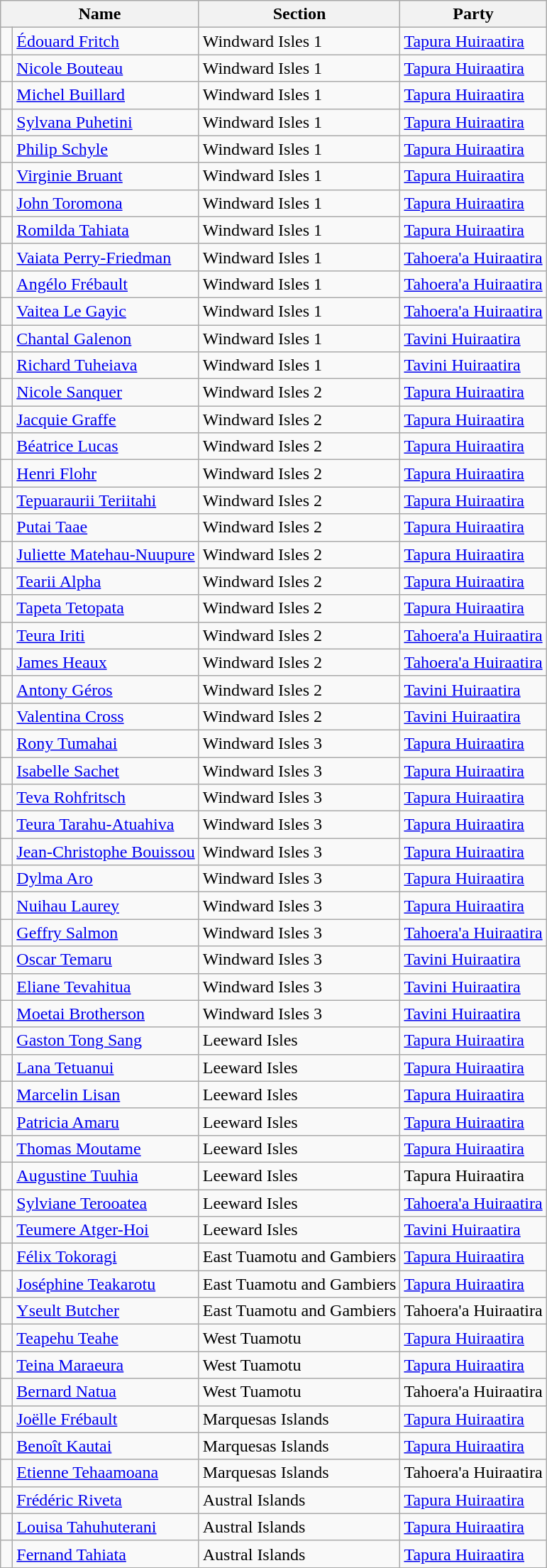<table class="wikitable sortable">
<tr>
<th colspan=2>Name</th>
<th>Section</th>
<th>Party</th>
</tr>
<tr>
<td bgcolor=> </td>
<td><a href='#'>Édouard Fritch</a></td>
<td>Windward Isles 1</td>
<td><a href='#'>Tapura Huiraatira</a></td>
</tr>
<tr>
<td bgcolor=> </td>
<td><a href='#'>Nicole Bouteau</a></td>
<td>Windward Isles 1</td>
<td><a href='#'>Tapura Huiraatira</a></td>
</tr>
<tr>
<td bgcolor=> </td>
<td><a href='#'>Michel Buillard</a></td>
<td>Windward Isles 1</td>
<td><a href='#'>Tapura Huiraatira</a></td>
</tr>
<tr>
<td bgcolor=> </td>
<td><a href='#'>Sylvana Puhetini</a></td>
<td>Windward Isles 1</td>
<td><a href='#'>Tapura Huiraatira</a></td>
</tr>
<tr>
<td bgcolor=> </td>
<td><a href='#'>Philip Schyle</a></td>
<td>Windward Isles 1</td>
<td><a href='#'>Tapura Huiraatira</a></td>
</tr>
<tr>
<td bgcolor=> </td>
<td><a href='#'>Virginie Bruant</a></td>
<td>Windward Isles 1</td>
<td><a href='#'>Tapura Huiraatira</a></td>
</tr>
<tr>
<td bgcolor=> </td>
<td><a href='#'>John Toromona</a></td>
<td>Windward Isles 1</td>
<td><a href='#'>Tapura Huiraatira</a></td>
</tr>
<tr>
<td bgcolor=> </td>
<td><a href='#'>Romilda Tahiata</a></td>
<td>Windward Isles 1</td>
<td><a href='#'>Tapura Huiraatira</a></td>
</tr>
<tr>
<td bgcolor=> </td>
<td><a href='#'>Vaiata Perry-Friedman</a></td>
<td>Windward Isles 1</td>
<td><a href='#'>Tahoera'a Huiraatira</a></td>
</tr>
<tr>
<td bgcolor=> </td>
<td><a href='#'>Angélo Frébault</a></td>
<td>Windward Isles 1</td>
<td><a href='#'>Tahoera'a Huiraatira</a></td>
</tr>
<tr>
<td bgcolor=> </td>
<td><a href='#'>Vaitea Le Gayic</a></td>
<td>Windward Isles 1</td>
<td><a href='#'>Tahoera'a Huiraatira</a></td>
</tr>
<tr>
<td bgcolor=> </td>
<td><a href='#'>Chantal Galenon</a></td>
<td>Windward Isles 1</td>
<td><a href='#'>Tavini Huiraatira</a></td>
</tr>
<tr>
<td bgcolor=> </td>
<td><a href='#'>Richard Tuheiava</a></td>
<td>Windward Isles 1</td>
<td><a href='#'>Tavini Huiraatira</a></td>
</tr>
<tr>
<td bgcolor=> </td>
<td><a href='#'>Nicole Sanquer</a></td>
<td>Windward Isles 2</td>
<td><a href='#'>Tapura Huiraatira</a></td>
</tr>
<tr>
<td bgcolor=> </td>
<td><a href='#'>Jacquie Graffe</a></td>
<td>Windward Isles 2</td>
<td><a href='#'>Tapura Huiraatira</a></td>
</tr>
<tr>
<td bgcolor=> </td>
<td><a href='#'>Béatrice Lucas</a></td>
<td>Windward Isles 2</td>
<td><a href='#'>Tapura Huiraatira</a></td>
</tr>
<tr>
<td bgcolor=> </td>
<td><a href='#'>Henri Flohr</a></td>
<td>Windward Isles 2</td>
<td><a href='#'>Tapura Huiraatira</a></td>
</tr>
<tr>
<td bgcolor=> </td>
<td><a href='#'>Tepuaraurii Teriitahi</a></td>
<td>Windward Isles 2</td>
<td><a href='#'>Tapura Huiraatira</a></td>
</tr>
<tr>
<td bgcolor=> </td>
<td><a href='#'>Putai Taae</a></td>
<td>Windward Isles 2</td>
<td><a href='#'>Tapura Huiraatira</a></td>
</tr>
<tr>
<td bgcolor=> </td>
<td><a href='#'>Juliette Matehau-Nuupure</a></td>
<td>Windward Isles 2</td>
<td><a href='#'>Tapura Huiraatira</a></td>
</tr>
<tr>
<td bgcolor=> </td>
<td><a href='#'>Tearii Alpha</a></td>
<td>Windward Isles 2</td>
<td><a href='#'>Tapura Huiraatira</a></td>
</tr>
<tr>
<td bgcolor=> </td>
<td><a href='#'>Tapeta Tetopata</a></td>
<td>Windward Isles 2</td>
<td><a href='#'>Tapura Huiraatira</a></td>
</tr>
<tr>
<td bgcolor=> </td>
<td><a href='#'>Teura Iriti</a></td>
<td>Windward Isles 2</td>
<td><a href='#'>Tahoera'a Huiraatira</a></td>
</tr>
<tr>
<td bgcolor=> </td>
<td><a href='#'>James Heaux</a></td>
<td>Windward Isles 2</td>
<td><a href='#'>Tahoera'a Huiraatira</a></td>
</tr>
<tr>
<td bgcolor=> </td>
<td><a href='#'>Antony Géros</a></td>
<td>Windward Isles 2</td>
<td><a href='#'>Tavini Huiraatira</a></td>
</tr>
<tr>
<td bgcolor=> </td>
<td><a href='#'>Valentina Cross</a></td>
<td>Windward Isles 2</td>
<td><a href='#'>Tavini Huiraatira</a></td>
</tr>
<tr>
<td bgcolor=> </td>
<td><a href='#'>Rony Tumahai</a></td>
<td>Windward Isles 3</td>
<td><a href='#'>Tapura Huiraatira</a></td>
</tr>
<tr>
<td bgcolor=> </td>
<td><a href='#'>Isabelle Sachet</a></td>
<td>Windward Isles 3</td>
<td><a href='#'>Tapura Huiraatira</a></td>
</tr>
<tr>
<td bgcolor=> </td>
<td><a href='#'>Teva Rohfritsch</a></td>
<td>Windward Isles 3</td>
<td><a href='#'>Tapura Huiraatira</a></td>
</tr>
<tr>
<td bgcolor=> </td>
<td><a href='#'>Teura Tarahu-Atuahiva</a></td>
<td>Windward Isles 3</td>
<td><a href='#'>Tapura Huiraatira</a></td>
</tr>
<tr>
<td bgcolor=> </td>
<td><a href='#'>Jean-Christophe Bouissou</a></td>
<td>Windward Isles 3</td>
<td><a href='#'>Tapura Huiraatira</a></td>
</tr>
<tr>
<td bgcolor=> </td>
<td><a href='#'>Dylma Aro</a></td>
<td>Windward Isles 3</td>
<td><a href='#'>Tapura Huiraatira</a></td>
</tr>
<tr>
<td bgcolor=> </td>
<td><a href='#'>Nuihau Laurey</a></td>
<td>Windward Isles 3</td>
<td><a href='#'>Tapura Huiraatira</a></td>
</tr>
<tr>
<td bgcolor=> </td>
<td><a href='#'>Geffry Salmon</a></td>
<td>Windward Isles 3</td>
<td><a href='#'>Tahoera'a Huiraatira</a></td>
</tr>
<tr>
<td bgcolor=> </td>
<td><a href='#'>Oscar Temaru</a></td>
<td>Windward Isles 3</td>
<td><a href='#'>Tavini Huiraatira</a></td>
</tr>
<tr>
<td bgcolor=> </td>
<td><a href='#'>Eliane Tevahitua</a></td>
<td>Windward Isles 3</td>
<td><a href='#'>Tavini Huiraatira</a></td>
</tr>
<tr>
<td bgcolor=> </td>
<td><a href='#'>Moetai Brotherson</a></td>
<td>Windward Isles 3</td>
<td><a href='#'>Tavini Huiraatira</a></td>
</tr>
<tr>
<td bgcolor=> </td>
<td><a href='#'>Gaston Tong Sang</a></td>
<td>Leeward Isles</td>
<td><a href='#'>Tapura Huiraatira</a></td>
</tr>
<tr>
<td bgcolor=> </td>
<td><a href='#'>Lana Tetuanui</a></td>
<td>Leeward Isles</td>
<td><a href='#'>Tapura Huiraatira</a></td>
</tr>
<tr>
<td bgcolor=> </td>
<td><a href='#'>Marcelin Lisan</a></td>
<td>Leeward Isles</td>
<td><a href='#'>Tapura Huiraatira</a></td>
</tr>
<tr>
<td bgcolor=> </td>
<td><a href='#'>Patricia Amaru</a></td>
<td>Leeward Isles</td>
<td><a href='#'>Tapura Huiraatira</a></td>
</tr>
<tr>
<td bgcolor=> </td>
<td><a href='#'>Thomas Moutame</a></td>
<td>Leeward Isles</td>
<td><a href='#'>Tapura Huiraatira</a></td>
</tr>
<tr>
<td bgcolor=> </td>
<td><a href='#'>Augustine Tuuhia</a></td>
<td>Leeward Isles</td>
<td>Tapura Huiraatira</td>
</tr>
<tr>
<td bgcolor=> </td>
<td><a href='#'>Sylviane Terooatea</a></td>
<td>Leeward Isles</td>
<td><a href='#'>Tahoera'a Huiraatira</a></td>
</tr>
<tr>
<td bgcolor=> </td>
<td><a href='#'>Teumere Atger-Hoi</a></td>
<td>Leeward Isles</td>
<td><a href='#'>Tavini Huiraatira</a></td>
</tr>
<tr>
<td bgcolor=> </td>
<td><a href='#'>Félix Tokoragi</a></td>
<td>East Tuamotu and Gambiers</td>
<td><a href='#'>Tapura Huiraatira</a></td>
</tr>
<tr>
<td bgcolor=> </td>
<td><a href='#'>Joséphine Teakarotu</a></td>
<td>East Tuamotu and Gambiers</td>
<td><a href='#'>Tapura Huiraatira</a></td>
</tr>
<tr>
<td bgcolor=> </td>
<td><a href='#'>Yseult Butcher</a></td>
<td>East Tuamotu and Gambiers</td>
<td>Tahoera'a Huiraatira</td>
</tr>
<tr>
<td bgcolor=> </td>
<td><a href='#'>Teapehu Teahe</a></td>
<td>West Tuamotu</td>
<td><a href='#'>Tapura Huiraatira</a></td>
</tr>
<tr>
<td bgcolor=> </td>
<td><a href='#'>Teina Maraeura</a></td>
<td>West Tuamotu</td>
<td><a href='#'>Tapura Huiraatira</a></td>
</tr>
<tr>
<td bgcolor=> </td>
<td><a href='#'>Bernard Natua</a></td>
<td>West Tuamotu</td>
<td>Tahoera'a Huiraatira</td>
</tr>
<tr>
<td bgcolor=> </td>
<td><a href='#'>Joëlle Frébault</a></td>
<td>Marquesas Islands</td>
<td><a href='#'>Tapura Huiraatira</a></td>
</tr>
<tr>
<td bgcolor=> </td>
<td><a href='#'>Benoît Kautai</a></td>
<td>Marquesas Islands</td>
<td><a href='#'>Tapura Huiraatira</a></td>
</tr>
<tr>
<td bgcolor=> </td>
<td><a href='#'>Etienne Tehaamoana</a></td>
<td>Marquesas Islands</td>
<td>Tahoera'a Huiraatira</td>
</tr>
<tr>
<td bgcolor=> </td>
<td><a href='#'>Frédéric Riveta</a></td>
<td>Austral Islands</td>
<td><a href='#'>Tapura Huiraatira</a></td>
</tr>
<tr>
<td bgcolor=> </td>
<td><a href='#'>Louisa Tahuhuterani</a></td>
<td>Austral Islands</td>
<td><a href='#'>Tapura Huiraatira</a></td>
</tr>
<tr>
<td bgcolor=> </td>
<td><a href='#'>Fernand Tahiata</a></td>
<td>Austral Islands</td>
<td><a href='#'>Tapura Huiraatira</a></td>
</tr>
</table>
